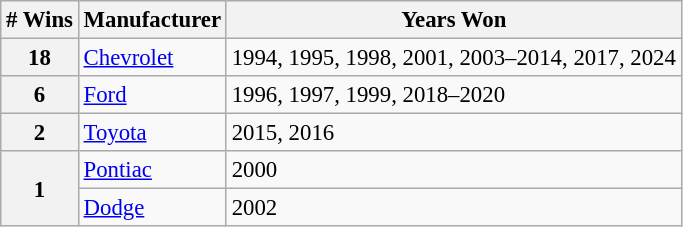<table class="wikitable" style="font-size: 95%;">
<tr>
<th># Wins</th>
<th>Manufacturer</th>
<th>Years Won</th>
</tr>
<tr>
<th>18</th>
<td><a href='#'>Chevrolet</a></td>
<td>1994, 1995, 1998, 2001, 2003–2014, 2017, 2024</td>
</tr>
<tr>
<th>6</th>
<td><a href='#'>Ford</a></td>
<td>1996, 1997, 1999, 2018–2020</td>
</tr>
<tr>
<th>2</th>
<td><a href='#'>Toyota</a></td>
<td>2015, 2016</td>
</tr>
<tr>
<th rowspan="2">1</th>
<td><a href='#'>Pontiac</a></td>
<td>2000</td>
</tr>
<tr>
<td><a href='#'>Dodge</a></td>
<td>2002</td>
</tr>
</table>
